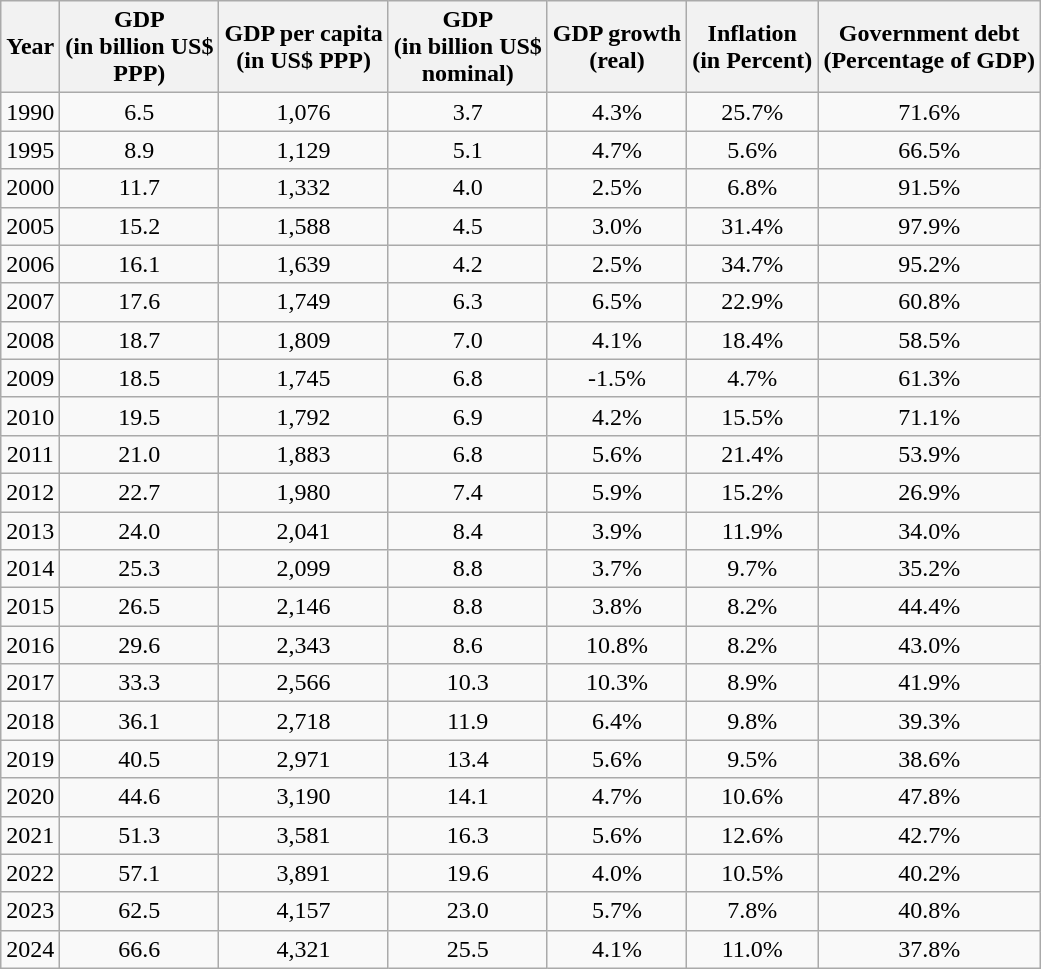<table class="wikitable" style="text-align:center; vertical-align:middle;">
<tr>
<th style="font-weight:bold;">Year</th>
<th>GDP<br> (in billion US$<br> PPP)</th>
<th>GDP per capita <br>(in US$ PPP)</th>
<th>GDP<br>(in billion US$<br> nominal)</th>
<th>GDP growth<br>(real)</th>
<th>Inflation<br>(in Percent)</th>
<th>Government debt<br>(Percentage of GDP)</th>
</tr>
<tr>
<td>1990</td>
<td>6.5</td>
<td>1,076</td>
<td>3.7</td>
<td>4.3%</td>
<td>25.7%</td>
<td>71.6%</td>
</tr>
<tr>
<td>1995</td>
<td>8.9</td>
<td>1,129</td>
<td>5.1</td>
<td>4.7%</td>
<td>5.6%</td>
<td>66.5%</td>
</tr>
<tr>
<td>2000</td>
<td>11.7</td>
<td>1,332</td>
<td>4.0</td>
<td>2.5%</td>
<td>6.8%</td>
<td>91.5%</td>
</tr>
<tr>
<td>2005</td>
<td>15.2</td>
<td>1,588</td>
<td>4.5</td>
<td>3.0%</td>
<td>31.4%</td>
<td>97.9%</td>
</tr>
<tr>
<td>2006</td>
<td>16.1</td>
<td>1,639</td>
<td>4.2</td>
<td>2.5%</td>
<td>34.7%</td>
<td>95.2%</td>
</tr>
<tr>
<td>2007</td>
<td>17.6</td>
<td>1,749</td>
<td>6.3</td>
<td>6.5%</td>
<td>22.9%</td>
<td>60.8%</td>
</tr>
<tr>
<td>2008</td>
<td>18.7</td>
<td>1,809</td>
<td>7.0</td>
<td>4.1%</td>
<td>18.4%</td>
<td>58.5%</td>
</tr>
<tr>
<td>2009</td>
<td>18.5</td>
<td>1,745</td>
<td>6.8</td>
<td>-1.5%</td>
<td>4.7%</td>
<td>61.3%</td>
</tr>
<tr>
<td>2010</td>
<td>19.5</td>
<td>1,792</td>
<td>6.9</td>
<td>4.2%</td>
<td>15.5%</td>
<td>71.1%</td>
</tr>
<tr>
<td>2011</td>
<td>21.0</td>
<td>1,883</td>
<td>6.8</td>
<td>5.6%</td>
<td>21.4%</td>
<td>53.9%</td>
</tr>
<tr>
<td>2012</td>
<td>22.7</td>
<td>1,980</td>
<td>7.4</td>
<td>5.9%</td>
<td>15.2%</td>
<td>26.9%</td>
</tr>
<tr>
<td>2013</td>
<td>24.0</td>
<td>2,041</td>
<td>8.4</td>
<td>3.9%</td>
<td>11.9%</td>
<td>34.0%</td>
</tr>
<tr>
<td>2014</td>
<td>25.3</td>
<td>2,099</td>
<td>8.8</td>
<td>3.7%</td>
<td>9.7%</td>
<td>35.2%</td>
</tr>
<tr>
<td>2015</td>
<td>26.5</td>
<td>2,146</td>
<td>8.8</td>
<td>3.8%</td>
<td>8.2%</td>
<td>44.4%</td>
</tr>
<tr>
<td>2016</td>
<td>29.6</td>
<td>2,343</td>
<td>8.6</td>
<td>10.8%</td>
<td>8.2%</td>
<td>43.0%</td>
</tr>
<tr>
<td>2017</td>
<td>33.3</td>
<td>2,566</td>
<td>10.3</td>
<td>10.3%</td>
<td>8.9%</td>
<td>41.9%</td>
</tr>
<tr>
<td>2018</td>
<td>36.1</td>
<td>2,718</td>
<td>11.9</td>
<td>6.4%</td>
<td>9.8%</td>
<td>39.3%</td>
</tr>
<tr>
<td>2019</td>
<td>40.5</td>
<td>2,971</td>
<td>13.4</td>
<td>5.6%</td>
<td>9.5%</td>
<td>38.6%</td>
</tr>
<tr>
<td>2020</td>
<td>44.6</td>
<td>3,190</td>
<td>14.1</td>
<td>4.7%</td>
<td>10.6%</td>
<td>47.8%</td>
</tr>
<tr>
<td>2021</td>
<td>51.3</td>
<td>3,581</td>
<td>16.3</td>
<td>5.6%</td>
<td>12.6%</td>
<td>42.7%</td>
</tr>
<tr>
<td>2022</td>
<td>57.1</td>
<td>3,891</td>
<td>19.6</td>
<td>4.0%</td>
<td>10.5%</td>
<td>40.2%</td>
</tr>
<tr>
<td>2023</td>
<td>62.5</td>
<td>4,157</td>
<td>23.0</td>
<td>5.7%</td>
<td>7.8%</td>
<td>40.8%</td>
</tr>
<tr>
<td>2024</td>
<td>66.6</td>
<td>4,321</td>
<td>25.5</td>
<td>4.1%</td>
<td>11.0%</td>
<td>37.8%</td>
</tr>
</table>
